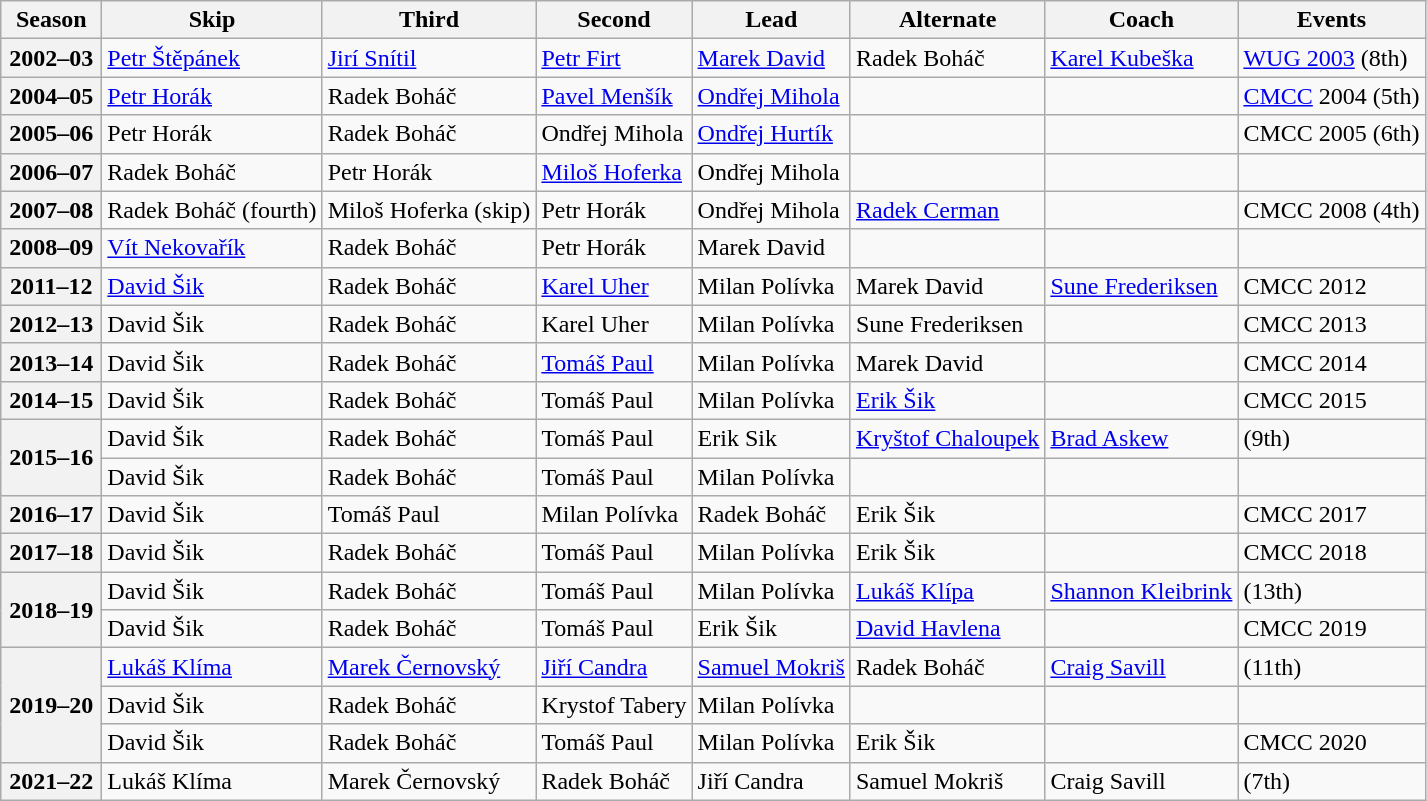<table class="wikitable">
<tr>
<th scope="col" width=60>Season</th>
<th scope="col">Skip</th>
<th scope="col">Third</th>
<th scope="col">Second</th>
<th scope="col">Lead</th>
<th scope="col">Alternate</th>
<th scope="col">Coach</th>
<th scope="col">Events</th>
</tr>
<tr>
<th scope="row">2002–03</th>
<td><a href='#'>Petr Štěpánek</a></td>
<td><a href='#'>Jirí Snítil</a></td>
<td><a href='#'>Petr Firt</a></td>
<td><a href='#'>Marek David</a></td>
<td>Radek Boháč</td>
<td><a href='#'>Karel Kubeška</a></td>
<td><a href='#'>WUG 2003</a> (8th)</td>
</tr>
<tr>
<th scope="row">2004–05</th>
<td><a href='#'>Petr Horák</a></td>
<td>Radek Boháč</td>
<td><a href='#'>Pavel Menšík</a></td>
<td><a href='#'>Ondřej Mihola</a></td>
<td></td>
<td></td>
<td><a href='#'>CMCC</a> 2004 (5th)</td>
</tr>
<tr>
<th scope="row">2005–06</th>
<td>Petr Horák</td>
<td>Radek Boháč</td>
<td>Ondřej Mihola</td>
<td><a href='#'>Ondřej Hurtík</a></td>
<td></td>
<td></td>
<td>CMCC 2005 (6th)</td>
</tr>
<tr>
<th scope="row">2006–07</th>
<td>Radek Boháč</td>
<td>Petr Horák</td>
<td><a href='#'>Miloš Hoferka</a></td>
<td>Ondřej Mihola</td>
<td></td>
<td></td>
<td></td>
</tr>
<tr>
<th scope="row">2007–08</th>
<td>Radek Boháč (fourth)</td>
<td>Miloš Hoferka (skip)</td>
<td>Petr Horák</td>
<td>Ondřej Mihola</td>
<td><a href='#'>Radek Cerman</a></td>
<td></td>
<td>CMCC 2008 (4th)</td>
</tr>
<tr>
<th scope="row">2008–09</th>
<td><a href='#'>Vít Nekovařík</a></td>
<td>Radek Boháč</td>
<td>Petr Horák</td>
<td>Marek David</td>
<td></td>
<td></td>
<td></td>
</tr>
<tr>
<th scope="row">2011–12</th>
<td><a href='#'>David Šik</a></td>
<td>Radek Boháč</td>
<td><a href='#'>Karel Uher</a></td>
<td>Milan Polívka</td>
<td>Marek David</td>
<td><a href='#'>Sune Frederiksen</a></td>
<td>CMCC 2012 </td>
</tr>
<tr>
<th scope="row">2012–13</th>
<td>David Šik</td>
<td>Radek Boháč</td>
<td>Karel Uher</td>
<td>Milan Polívka</td>
<td>Sune Frederiksen</td>
<td></td>
<td>CMCC 2013 </td>
</tr>
<tr>
<th scope="row">2013–14</th>
<td>David Šik</td>
<td>Radek Boháč</td>
<td><a href='#'>Tomáš Paul</a></td>
<td>Milan Polívka</td>
<td>Marek David</td>
<td></td>
<td>CMCC 2014 </td>
</tr>
<tr>
<th scope="row">2014–15</th>
<td>David Šik</td>
<td>Radek Boháč</td>
<td>Tomáš Paul</td>
<td>Milan Polívka</td>
<td><a href='#'>Erik Šik</a></td>
<td></td>
<td>CMCC 2015 </td>
</tr>
<tr>
<th scope="row" rowspan="2">2015–16</th>
<td>David Šik</td>
<td>Radek Boháč</td>
<td>Tomáš Paul</td>
<td>Erik Sik</td>
<td><a href='#'>Kryštof Chaloupek</a></td>
<td><a href='#'>Brad Askew</a></td>
<td> (9th)</td>
</tr>
<tr>
<td>David Šik</td>
<td>Radek Boháč</td>
<td>Tomáš Paul</td>
<td>Milan Polívka</td>
<td></td>
<td></td>
<td></td>
</tr>
<tr>
<th scope="row">2016–17</th>
<td>David Šik</td>
<td>Tomáš Paul</td>
<td>Milan Polívka</td>
<td>Radek Boháč</td>
<td>Erik Šik</td>
<td></td>
<td>CMCC 2017 </td>
</tr>
<tr>
<th scope="row">2017–18</th>
<td>David Šik</td>
<td>Radek Boháč</td>
<td>Tomáš Paul</td>
<td>Milan Polívka</td>
<td>Erik Šik</td>
<td></td>
<td>CMCC 2018 </td>
</tr>
<tr>
<th scope="row" rowspan="2">2018–19</th>
<td>David Šik</td>
<td>Radek Boháč</td>
<td>Tomáš Paul</td>
<td>Milan Polívka</td>
<td><a href='#'>Lukáš Klípa</a></td>
<td><a href='#'>Shannon Kleibrink</a></td>
<td> (13th)</td>
</tr>
<tr>
<td>David Šik</td>
<td>Radek Boháč</td>
<td>Tomáš Paul</td>
<td>Erik Šik</td>
<td><a href='#'>David Havlena</a></td>
<td></td>
<td>CMCC 2019 </td>
</tr>
<tr>
<th scope="row" rowspan="3">2019–20</th>
<td><a href='#'>Lukáš Klíma</a></td>
<td><a href='#'>Marek Černovský</a></td>
<td><a href='#'>Jiří Candra</a></td>
<td><a href='#'>Samuel Mokriš</a></td>
<td>Radek Boháč</td>
<td><a href='#'>Craig Savill</a></td>
<td> (11th)</td>
</tr>
<tr>
<td>David Šik</td>
<td>Radek Boháč</td>
<td>Krystof Tabery</td>
<td>Milan Polívka</td>
<td></td>
<td></td>
<td></td>
</tr>
<tr>
<td>David Šik</td>
<td>Radek Boháč</td>
<td>Tomáš Paul</td>
<td>Milan Polívka</td>
<td>Erik Šik</td>
<td></td>
<td>CMCC 2020 </td>
</tr>
<tr>
<th scope="row">2021–22</th>
<td>Lukáš Klíma</td>
<td>Marek Černovský</td>
<td>Radek Boháč</td>
<td>Jiří Candra</td>
<td>Samuel Mokriš</td>
<td>Craig Savill</td>
<td> (7th)</td>
</tr>
</table>
